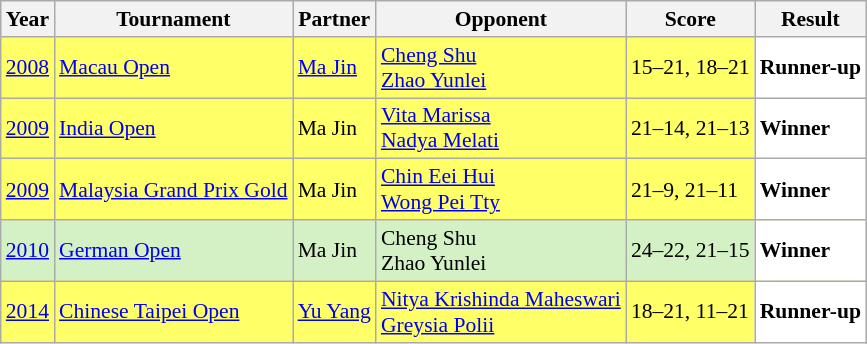<table class="sortable wikitable" style="font-size: 90%;">
<tr>
<th>Year</th>
<th>Tournament</th>
<th>Partner</th>
<th>Opponent</th>
<th>Score</th>
<th>Result</th>
</tr>
<tr style="background:#FFFF67">
<td align="center"><a href='#'>2008</a></td>
<td align="left"><a href='#'>Macau Open</a></td>
<td align="left"> <a href='#'>Ma Jin</a></td>
<td align="left"> <a href='#'>Cheng Shu</a> <br>  <a href='#'>Zhao Yunlei</a></td>
<td align="left">15–21, 18–21</td>
<td style="text-align:left; background:white"> <strong>Runner-up</strong></td>
</tr>
<tr style="background:#FFFF67">
<td align="center"><a href='#'>2009</a></td>
<td align="left"><a href='#'>India Open</a></td>
<td align="left"> Ma Jin</td>
<td align="left"> <a href='#'>Vita Marissa</a> <br>  <a href='#'>Nadya Melati</a></td>
<td align="left">21–14, 21–13</td>
<td style="text-align:left; background:white"> <strong>Winner</strong></td>
</tr>
<tr style="background:#FFFF67">
<td align="center"><a href='#'>2009</a></td>
<td align="left"><a href='#'>Malaysia Grand Prix Gold</a></td>
<td align="left"> Ma Jin</td>
<td align="left"> <a href='#'>Chin Eei Hui</a> <br>  <a href='#'>Wong Pei Tty</a></td>
<td align="left">21–9, 21–11</td>
<td style="text-align:left; background:white"> <strong>Winner</strong></td>
</tr>
<tr style="background:#D4F1C5">
<td align="center"><a href='#'>2010</a></td>
<td align="left"><a href='#'>German Open</a></td>
<td align="left"> Ma Jin</td>
<td align="left"> Cheng Shu <br>  Zhao Yunlei</td>
<td align="left">24–22, 21–15</td>
<td style="text-align:left; background:white"> <strong>Winner</strong></td>
</tr>
<tr style="background:#FFFF67">
<td align="center"><a href='#'>2014</a></td>
<td align="left"><a href='#'>Chinese Taipei Open</a></td>
<td align="left"> <a href='#'>Yu Yang</a></td>
<td align="left"> <a href='#'>Nitya Krishinda Maheswari</a> <br>  <a href='#'>Greysia Polii</a></td>
<td align="left">18–21, 11–21</td>
<td style="text-align:left; background:white"> <strong>Runner-up</strong></td>
</tr>
</table>
